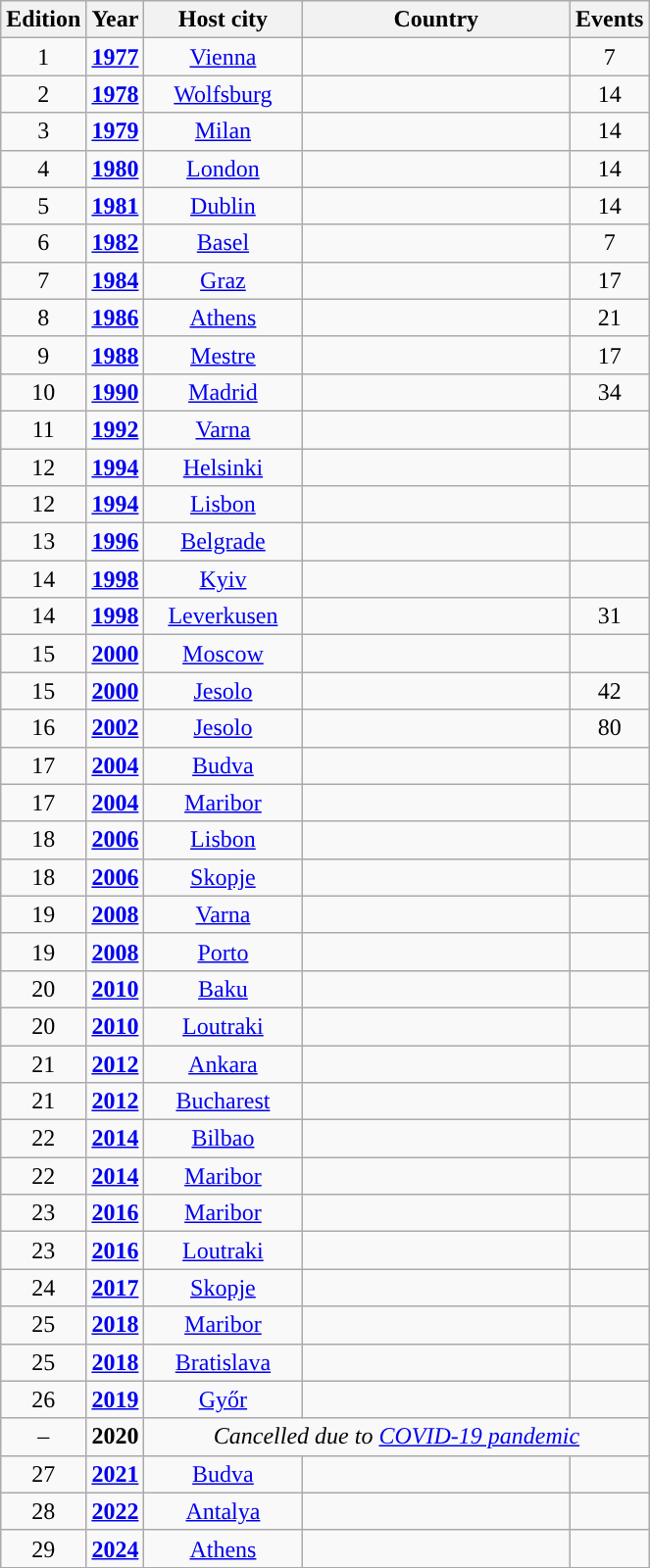<table class="wikitable" style="text-align:center">
<tr>
<th width=30>Edition</th>
<th width=30>Year</th>
<th width=100>Host city</th>
<th width=175>Country</th>
<th width=30>Events</th>
</tr>
<tr>
<td>1</td>
<td><strong><a href='#'>1977</a></strong></td>
<td><a href='#'>Vienna</a></td>
<td align="left"></td>
<td>7</td>
</tr>
<tr>
<td>2</td>
<td><strong><a href='#'>1978</a></strong></td>
<td><a href='#'>Wolfsburg</a></td>
<td align="left"></td>
<td>14</td>
</tr>
<tr>
<td>3</td>
<td><strong><a href='#'>1979</a></strong></td>
<td><a href='#'>Milan</a></td>
<td align="left"></td>
<td>14</td>
</tr>
<tr>
<td>4</td>
<td><strong><a href='#'>1980</a></strong></td>
<td><a href='#'>London</a></td>
<td align="left"></td>
<td>14</td>
</tr>
<tr>
<td>5</td>
<td><strong><a href='#'>1981</a></strong></td>
<td><a href='#'>Dublin</a></td>
<td align="left"></td>
<td>14</td>
</tr>
<tr>
<td>6</td>
<td><strong><a href='#'>1982</a></strong></td>
<td><a href='#'>Basel</a></td>
<td align="left"></td>
<td>7</td>
</tr>
<tr>
<td>7</td>
<td><strong><a href='#'>1984</a></strong></td>
<td><a href='#'>Graz</a></td>
<td align="left"></td>
<td>17</td>
</tr>
<tr>
<td>8</td>
<td><strong><a href='#'>1986</a></strong></td>
<td><a href='#'>Athens</a></td>
<td align="left"></td>
<td>21</td>
</tr>
<tr>
<td>9</td>
<td><strong><a href='#'>1988</a></strong></td>
<td><a href='#'>Mestre</a></td>
<td align="left"></td>
<td>17</td>
</tr>
<tr>
<td>10</td>
<td><strong><a href='#'>1990</a></strong></td>
<td><a href='#'>Madrid</a></td>
<td align="left"></td>
<td>34</td>
</tr>
<tr>
<td>11</td>
<td><strong><a href='#'>1992</a></strong></td>
<td><a href='#'>Varna</a></td>
<td align="left"></td>
<td></td>
</tr>
<tr>
<td>12</td>
<td><strong><a href='#'>1994</a></strong></td>
<td><a href='#'>Helsinki</a></td>
<td align="left"></td>
<td></td>
</tr>
<tr>
<td>12</td>
<td><strong><a href='#'>1994</a></strong></td>
<td><a href='#'>Lisbon</a></td>
<td align="left"></td>
<td></td>
</tr>
<tr>
<td>13</td>
<td><strong><a href='#'>1996</a></strong></td>
<td><a href='#'>Belgrade</a></td>
<td align="left"></td>
<td></td>
</tr>
<tr>
<td>14</td>
<td><strong><a href='#'>1998</a></strong></td>
<td><a href='#'>Kyiv</a></td>
<td align="left"></td>
<td></td>
</tr>
<tr>
<td>14</td>
<td><strong><a href='#'>1998</a></strong></td>
<td><a href='#'>Leverkusen</a></td>
<td align="left"></td>
<td>31</td>
</tr>
<tr>
<td>15</td>
<td><strong><a href='#'>2000</a></strong></td>
<td><a href='#'>Moscow</a></td>
<td align="left"></td>
<td></td>
</tr>
<tr>
<td>15</td>
<td><strong><a href='#'>2000</a></strong></td>
<td><a href='#'>Jesolo</a></td>
<td align="left"></td>
<td>42</td>
</tr>
<tr>
<td>16</td>
<td><strong><a href='#'>2002</a></strong></td>
<td><a href='#'>Jesolo</a></td>
<td align="left"></td>
<td>80</td>
</tr>
<tr>
<td>17</td>
<td><strong><a href='#'>2004</a></strong></td>
<td><a href='#'>Budva</a></td>
<td align="left"></td>
<td></td>
</tr>
<tr>
<td>17</td>
<td><strong><a href='#'>2004</a></strong></td>
<td><a href='#'>Maribor</a></td>
<td align="left"></td>
<td></td>
</tr>
<tr>
<td>18</td>
<td><strong><a href='#'>2006</a></strong></td>
<td><a href='#'>Lisbon</a></td>
<td align="left"></td>
<td></td>
</tr>
<tr>
<td>18</td>
<td><strong><a href='#'>2006</a></strong></td>
<td><a href='#'>Skopje</a></td>
<td align="left"></td>
<td></td>
</tr>
<tr>
<td>19</td>
<td><strong><a href='#'>2008</a></strong></td>
<td><a href='#'>Varna</a></td>
<td align="left"></td>
<td></td>
</tr>
<tr>
<td>19</td>
<td><strong><a href='#'>2008</a></strong></td>
<td><a href='#'>Porto</a></td>
<td align="left"></td>
<td></td>
</tr>
<tr>
<td>20</td>
<td><strong><a href='#'>2010</a></strong></td>
<td><a href='#'>Baku</a></td>
<td align="left"></td>
<td></td>
</tr>
<tr>
<td>20</td>
<td><strong><a href='#'>2010</a></strong></td>
<td><a href='#'>Loutraki</a></td>
<td align="left"></td>
<td></td>
</tr>
<tr>
<td>21</td>
<td><strong><a href='#'>2012</a></strong></td>
<td><a href='#'>Ankara</a></td>
<td align="left"></td>
<td></td>
</tr>
<tr>
<td>21</td>
<td><strong><a href='#'>2012</a></strong></td>
<td><a href='#'>Bucharest</a></td>
<td align="left"></td>
<td></td>
</tr>
<tr>
<td>22</td>
<td><strong><a href='#'>2014</a></strong></td>
<td><a href='#'>Bilbao</a></td>
<td align="left"></td>
<td></td>
</tr>
<tr>
<td>22</td>
<td><strong><a href='#'>2014</a></strong></td>
<td><a href='#'>Maribor</a></td>
<td align="left"></td>
<td></td>
</tr>
<tr>
<td>23</td>
<td><strong><a href='#'>2016</a></strong></td>
<td><a href='#'>Maribor</a></td>
<td align="left"></td>
<td></td>
</tr>
<tr>
<td>23</td>
<td><strong><a href='#'>2016</a></strong></td>
<td><a href='#'>Loutraki</a></td>
<td align="left"></td>
<td></td>
</tr>
<tr>
<td>24</td>
<td><strong><a href='#'>2017</a></strong></td>
<td><a href='#'>Skopje</a></td>
<td align="left"></td>
<td></td>
</tr>
<tr>
<td>25</td>
<td><strong><a href='#'>2018</a></strong></td>
<td><a href='#'>Maribor</a></td>
<td align="left"></td>
<td></td>
</tr>
<tr>
<td>25</td>
<td><strong><a href='#'>2018</a></strong></td>
<td><a href='#'>Bratislava</a></td>
<td align="left"></td>
<td></td>
</tr>
<tr>
<td>26</td>
<td><strong><a href='#'>2019</a></strong></td>
<td><a href='#'>Győr</a></td>
<td align="left"></td>
<td></td>
</tr>
<tr>
<td>–</td>
<td><strong>2020</strong></td>
<td colspan=3 align="center"><em>Cancelled due to <a href='#'>COVID-19 pandemic</a></em></td>
</tr>
<tr>
<td>27</td>
<td><strong><a href='#'>2021</a></strong></td>
<td><a href='#'>Budva</a></td>
<td align="left"></td>
<td></td>
</tr>
<tr>
<td>28</td>
<td><strong><a href='#'>2022</a></strong></td>
<td><a href='#'>Antalya</a></td>
<td align="left"></td>
<td></td>
</tr>
<tr>
<td>29</td>
<td><strong><a href='#'>2024</a></strong></td>
<td><a href='#'>Athens</a></td>
<td align="left"></td>
<td></td>
</tr>
</table>
